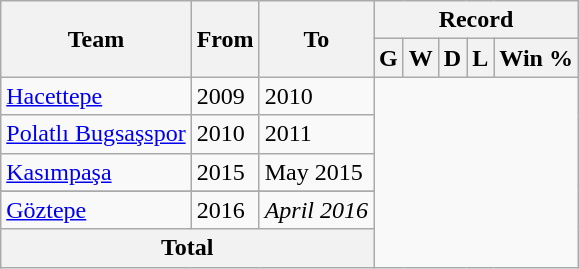<table class="wikitable" style="text-align: center">
<tr>
<th rowspan="2">Team</th>
<th rowspan="2">From</th>
<th rowspan="2">To</th>
<th colspan="5">Record</th>
</tr>
<tr>
<th>G</th>
<th>W</th>
<th>D</th>
<th>L</th>
<th>Win %</th>
</tr>
<tr |->
<td align=left><a href='#'>Hacettepe</a></td>
<td align=left>2009</td>
<td align=left>2010<br></td>
</tr>
<tr |->
<td align=left><a href='#'>Polatlı Bugsaşspor</a></td>
<td align=left>2010</td>
<td align=left>2011<br></td>
</tr>
<tr |->
<td align=left><a href='#'>Kasımpaşa</a></td>
<td align=left>2015</td>
<td align=left>May 2015<br></td>
</tr>
<tr>
</tr>
<tr |->
<td align=left><a href='#'>Göztepe</a></td>
<td align=left>2016</td>
<td align=left><em>April 2016</em><br></td>
</tr>
<tr>
<th colspan="3">Total<br></th>
</tr>
</table>
